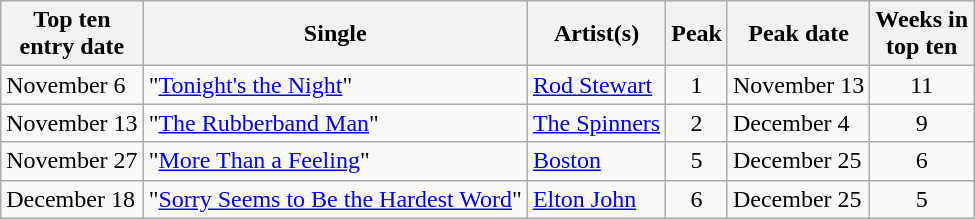<table class="wikitable sortable">
<tr>
<th>Top ten<br>entry date</th>
<th>Single</th>
<th>Artist(s)</th>
<th>Peak</th>
<th>Peak date</th>
<th>Weeks in<br>top ten</th>
</tr>
<tr>
<td>November 6</td>
<td>"<a href='#'>Tonight's the Night</a>"</td>
<td><a href='#'>Rod Stewart</a></td>
<td align=center>1</td>
<td>November 13</td>
<td align=center>11</td>
</tr>
<tr>
<td>November 13</td>
<td>"<a href='#'>The Rubberband Man</a>"</td>
<td><a href='#'>The Spinners</a></td>
<td align=center>2</td>
<td>December 4</td>
<td align=center>9</td>
</tr>
<tr>
<td>November 27</td>
<td>"<a href='#'>More Than a Feeling</a>"</td>
<td><a href='#'>Boston</a></td>
<td align=center>5</td>
<td>December 25</td>
<td align=center>6</td>
</tr>
<tr>
<td>December 18</td>
<td>"<a href='#'>Sorry Seems to Be the Hardest Word</a>"</td>
<td><a href='#'>Elton John</a></td>
<td align=center>6</td>
<td>December 25</td>
<td align=center>5</td>
</tr>
</table>
